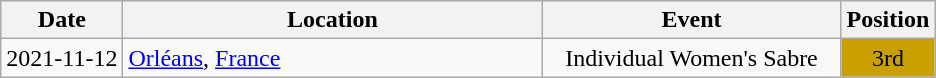<table class="wikitable" style="text-align:center;">
<tr>
<th>Date</th>
<th style="width:17em">Location</th>
<th style="width:12em">Event</th>
<th>Position</th>
</tr>
<tr>
<td>2021-11-12</td>
<td rowspan="1" align="left"> <a href='#'>Orléans</a>, <a href='#'>France</a></td>
<td>Individual Women's Sabre</td>
<td bgcolor="caramel">3rd</td>
</tr>
</table>
